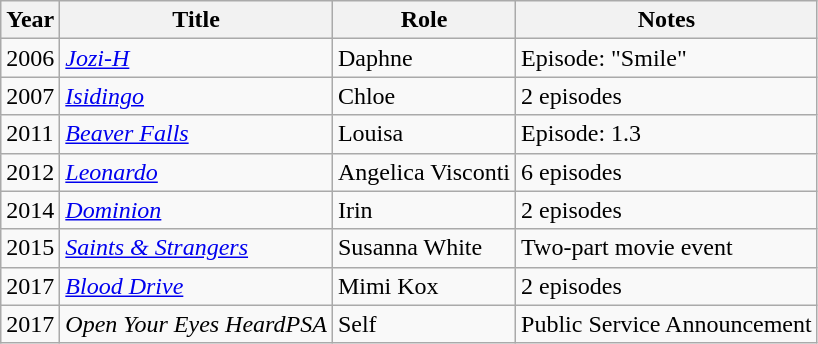<table class="wikitable sortable">
<tr>
<th>Year</th>
<th>Title</th>
<th>Role</th>
<th>Notes</th>
</tr>
<tr>
<td>2006</td>
<td><em><a href='#'>Jozi-H</a></em></td>
<td>Daphne</td>
<td>Episode: "Smile"</td>
</tr>
<tr>
<td>2007</td>
<td><em><a href='#'>Isidingo</a></em></td>
<td>Chloe</td>
<td>2 episodes</td>
</tr>
<tr>
<td>2011</td>
<td><em><a href='#'>Beaver Falls</a></em></td>
<td>Louisa</td>
<td>Episode: 1.3</td>
</tr>
<tr>
<td>2012</td>
<td><em><a href='#'>Leonardo</a></em></td>
<td>Angelica Visconti</td>
<td>6 episodes</td>
</tr>
<tr>
<td>2014</td>
<td><em><a href='#'>Dominion</a></em></td>
<td>Irin</td>
<td>2 episodes</td>
</tr>
<tr>
<td>2015</td>
<td><em><a href='#'>Saints & Strangers</a></em></td>
<td>Susanna White</td>
<td>Two-part movie event</td>
</tr>
<tr>
<td>2017</td>
<td><em><a href='#'>Blood Drive</a></em></td>
<td>Mimi Kox</td>
<td>2 episodes</td>
</tr>
<tr>
<td>2017</td>
<td><em>Open Your Eyes HeardPSA</em></td>
<td>Self</td>
<td>Public Service Announcement</td>
</tr>
</table>
